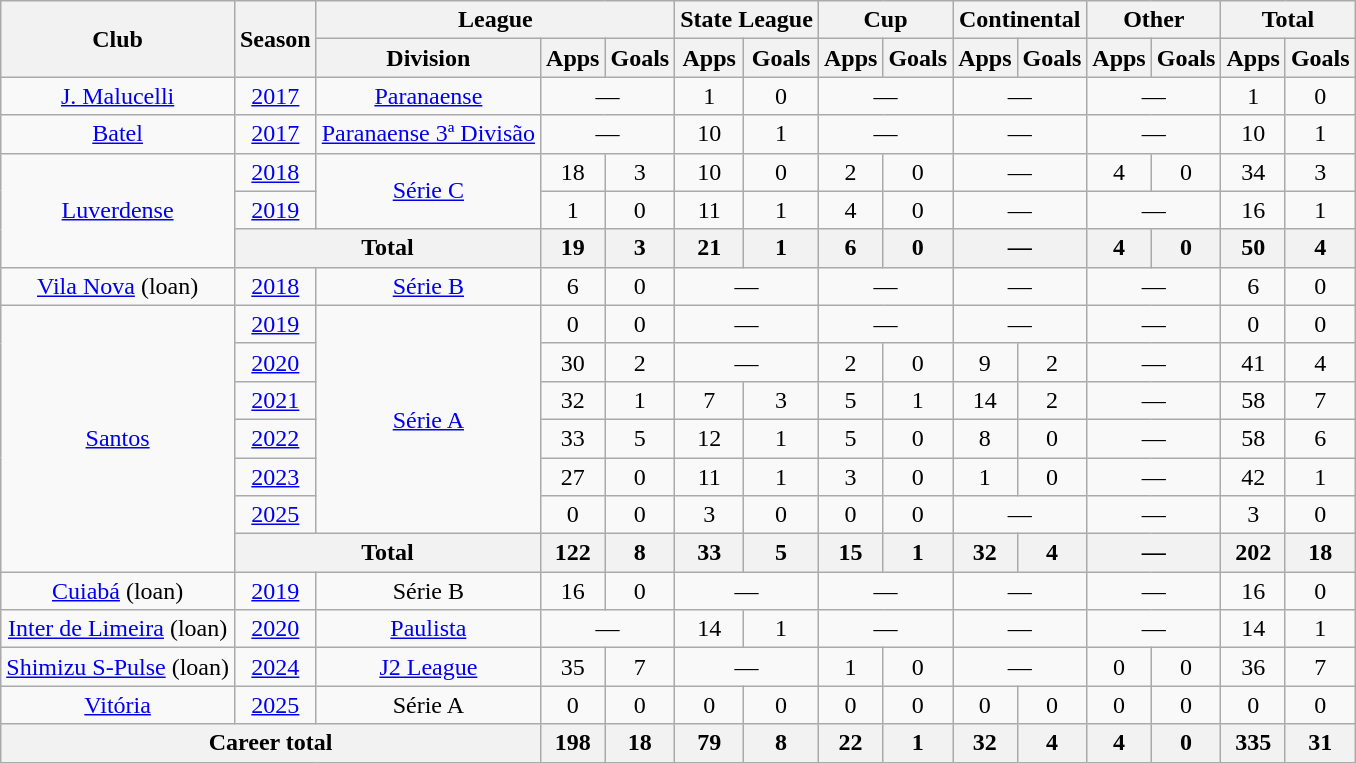<table class="wikitable" style="text-align: center;">
<tr>
<th rowspan="2">Club</th>
<th rowspan="2">Season</th>
<th colspan="3">League</th>
<th colspan="2">State League</th>
<th colspan="2">Cup</th>
<th colspan="2">Continental</th>
<th colspan="2">Other</th>
<th colspan="2">Total</th>
</tr>
<tr>
<th>Division</th>
<th>Apps</th>
<th>Goals</th>
<th>Apps</th>
<th>Goals</th>
<th>Apps</th>
<th>Goals</th>
<th>Apps</th>
<th>Goals</th>
<th>Apps</th>
<th>Goals</th>
<th>Apps</th>
<th>Goals</th>
</tr>
<tr>
<td valign="center"><a href='#'>J. Malucelli</a></td>
<td><a href='#'>2017</a></td>
<td><a href='#'>Paranaense</a></td>
<td colspan="2">—</td>
<td>1</td>
<td>0</td>
<td colspan="2">—</td>
<td colspan="2">—</td>
<td colspan="2">—</td>
<td>1</td>
<td>0</td>
</tr>
<tr>
<td valign="center"><a href='#'>Batel</a></td>
<td><a href='#'>2017</a></td>
<td><a href='#'>Paranaense 3ª Divisão</a></td>
<td colspan="2">—</td>
<td>10</td>
<td>1</td>
<td colspan="2">—</td>
<td colspan="2">—</td>
<td colspan="2">—</td>
<td>10</td>
<td>1</td>
</tr>
<tr>
<td rowspan="3" valign="center"><a href='#'>Luverdense</a></td>
<td><a href='#'>2018</a></td>
<td rowspan="2"><a href='#'>Série C</a></td>
<td>18</td>
<td>3</td>
<td>10</td>
<td>0</td>
<td>2</td>
<td>0</td>
<td colspan="2">—</td>
<td>4</td>
<td>0</td>
<td>34</td>
<td>3</td>
</tr>
<tr>
<td><a href='#'>2019</a></td>
<td>1</td>
<td>0</td>
<td>11</td>
<td>1</td>
<td>4</td>
<td>0</td>
<td colspan="2">—</td>
<td colspan="2">—</td>
<td>16</td>
<td>1</td>
</tr>
<tr>
<th colspan="2">Total</th>
<th>19</th>
<th>3</th>
<th>21</th>
<th>1</th>
<th>6</th>
<th>0</th>
<th colspan="2">—</th>
<th>4</th>
<th>0</th>
<th>50</th>
<th>4</th>
</tr>
<tr>
<td valign="center"><a href='#'>Vila Nova</a> (loan)</td>
<td><a href='#'>2018</a></td>
<td><a href='#'>Série B</a></td>
<td>6</td>
<td>0</td>
<td colspan="2">—</td>
<td colspan="2">—</td>
<td colspan="2">—</td>
<td colspan="2">—</td>
<td>6</td>
<td>0</td>
</tr>
<tr>
<td rowspan="7" valign="center"><a href='#'>Santos</a></td>
<td><a href='#'>2019</a></td>
<td rowspan="6"><a href='#'>Série A</a></td>
<td>0</td>
<td>0</td>
<td colspan="2">—</td>
<td colspan="2">—</td>
<td colspan="2">—</td>
<td colspan="2">—</td>
<td>0</td>
<td>0</td>
</tr>
<tr>
<td><a href='#'>2020</a></td>
<td>30</td>
<td>2</td>
<td colspan="2">—</td>
<td>2</td>
<td>0</td>
<td>9</td>
<td>2</td>
<td colspan="2">—</td>
<td>41</td>
<td>4</td>
</tr>
<tr>
<td><a href='#'>2021</a></td>
<td>32</td>
<td>1</td>
<td>7</td>
<td>3</td>
<td>5</td>
<td>1</td>
<td>14</td>
<td>2</td>
<td colspan="2">—</td>
<td>58</td>
<td>7</td>
</tr>
<tr>
<td><a href='#'>2022</a></td>
<td>33</td>
<td>5</td>
<td>12</td>
<td>1</td>
<td>5</td>
<td>0</td>
<td>8</td>
<td>0</td>
<td colspan="2">—</td>
<td>58</td>
<td>6</td>
</tr>
<tr>
<td><a href='#'>2023</a></td>
<td>27</td>
<td>0</td>
<td>11</td>
<td>1</td>
<td>3</td>
<td>0</td>
<td>1</td>
<td>0</td>
<td colspan="2">—</td>
<td>42</td>
<td>1</td>
</tr>
<tr>
<td><a href='#'>2025</a></td>
<td>0</td>
<td>0</td>
<td>3</td>
<td>0</td>
<td>0</td>
<td>0</td>
<td colspan="2">—</td>
<td colspan="2">—</td>
<td>3</td>
<td>0</td>
</tr>
<tr>
<th colspan="2">Total</th>
<th>122</th>
<th>8</th>
<th>33</th>
<th>5</th>
<th>15</th>
<th>1</th>
<th>32</th>
<th>4</th>
<th colspan="2">—</th>
<th>202</th>
<th>18</th>
</tr>
<tr>
<td valign="center"><a href='#'>Cuiabá</a> (loan)</td>
<td><a href='#'>2019</a></td>
<td>Série B</td>
<td>16</td>
<td>0</td>
<td colspan="2">—</td>
<td colspan="2">—</td>
<td colspan="2">—</td>
<td colspan="2">—</td>
<td>16</td>
<td>0</td>
</tr>
<tr>
<td valign="center"><a href='#'>Inter de Limeira</a> (loan)</td>
<td><a href='#'>2020</a></td>
<td><a href='#'>Paulista</a></td>
<td colspan="2">—</td>
<td>14</td>
<td>1</td>
<td colspan="2">—</td>
<td colspan="2">—</td>
<td colspan="2">—</td>
<td>14</td>
<td>1</td>
</tr>
<tr>
<td valign="center"><a href='#'>Shimizu S-Pulse</a> (loan)</td>
<td><a href='#'>2024</a></td>
<td><a href='#'>J2 League</a></td>
<td>35</td>
<td>7</td>
<td colspan="2">—</td>
<td>1</td>
<td>0</td>
<td colspan="2">—</td>
<td>0</td>
<td>0</td>
<td>36</td>
<td>7</td>
</tr>
<tr>
<td valign="center"><a href='#'>Vitória</a></td>
<td><a href='#'>2025</a></td>
<td>Série A</td>
<td>0</td>
<td>0</td>
<td>0</td>
<td>0</td>
<td>0</td>
<td>0</td>
<td>0</td>
<td>0</td>
<td>0</td>
<td>0</td>
<td>0</td>
<td>0</td>
</tr>
<tr>
<th colspan="3"><strong>Career total</strong></th>
<th>198</th>
<th>18</th>
<th>79</th>
<th>8</th>
<th>22</th>
<th>1</th>
<th>32</th>
<th>4</th>
<th>4</th>
<th>0</th>
<th>335</th>
<th>31</th>
</tr>
</table>
